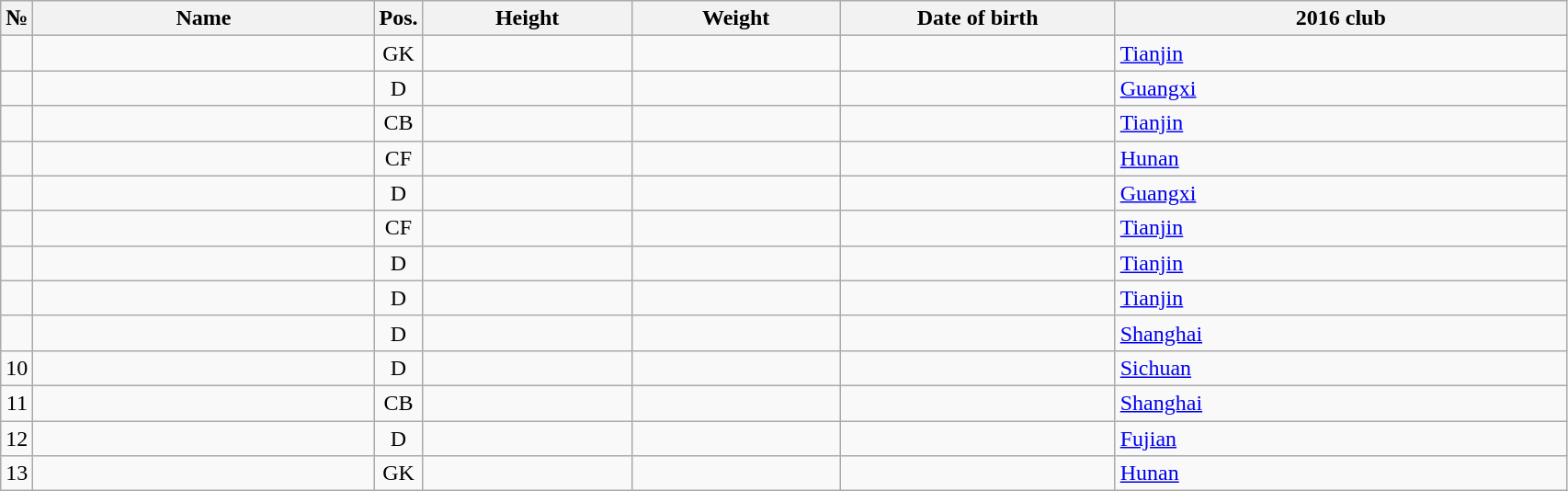<table class="wikitable sortable" style="font-size:100%; text-align:center;">
<tr>
<th>№</th>
<th style="width:15em">Name</th>
<th>Pos.</th>
<th style="width:9em">Height</th>
<th style="width:9em">Weight</th>
<th style="width:12em">Date of birth</th>
<th style="width:20em">2016 club</th>
</tr>
<tr>
<td></td>
<td style="text-align:left;"></td>
<td>GK</td>
<td></td>
<td></td>
<td style="text-align:right;"></td>
<td style="text-align:left;"> <a href='#'>Tianjin</a></td>
</tr>
<tr>
<td></td>
<td style="text-align:left;"></td>
<td>D</td>
<td></td>
<td></td>
<td style="text-align:right;"></td>
<td style="text-align:left;"> <a href='#'>Guangxi</a></td>
</tr>
<tr>
<td></td>
<td style="text-align:left;"></td>
<td>CB</td>
<td></td>
<td></td>
<td style="text-align:right;"></td>
<td style="text-align:left;"> <a href='#'>Tianjin</a></td>
</tr>
<tr>
<td></td>
<td style="text-align:left;"></td>
<td>CF</td>
<td></td>
<td></td>
<td style="text-align:right;"></td>
<td style="text-align:left;"> <a href='#'>Hunan</a></td>
</tr>
<tr>
<td></td>
<td style="text-align:left;"></td>
<td>D</td>
<td></td>
<td></td>
<td style="text-align:right;"></td>
<td style="text-align:left;"> <a href='#'>Guangxi</a></td>
</tr>
<tr>
<td></td>
<td style="text-align:left;"></td>
<td>CF</td>
<td></td>
<td></td>
<td style="text-align:right;"></td>
<td style="text-align:left;"> <a href='#'>Tianjin</a></td>
</tr>
<tr>
<td></td>
<td style="text-align:left;"></td>
<td>D</td>
<td></td>
<td></td>
<td style="text-align:right;"></td>
<td style="text-align:left;"> <a href='#'>Tianjin</a></td>
</tr>
<tr>
<td></td>
<td style="text-align:left;"></td>
<td>D</td>
<td></td>
<td></td>
<td style="text-align:right;"></td>
<td style="text-align:left;"> <a href='#'>Tianjin</a></td>
</tr>
<tr>
<td></td>
<td style="text-align:left;"></td>
<td>D</td>
<td></td>
<td></td>
<td style="text-align:right;"></td>
<td style="text-align:left;"> <a href='#'>Shanghai</a></td>
</tr>
<tr>
<td>10</td>
<td style="text-align:left;"></td>
<td>D</td>
<td></td>
<td></td>
<td style="text-align:right;"></td>
<td style="text-align:left;"> <a href='#'>Sichuan</a></td>
</tr>
<tr>
<td>11</td>
<td style="text-align:left;"></td>
<td>CB</td>
<td></td>
<td></td>
<td style="text-align:right;"></td>
<td style="text-align:left;"> <a href='#'>Shanghai</a></td>
</tr>
<tr>
<td>12</td>
<td style="text-align:left;"></td>
<td>D</td>
<td></td>
<td></td>
<td style="text-align:right;"></td>
<td style="text-align:left;"> <a href='#'>Fujian</a></td>
</tr>
<tr>
<td>13</td>
<td style="text-align:left;"></td>
<td>GK</td>
<td></td>
<td></td>
<td style="text-align:right;"></td>
<td style="text-align:left;"> <a href='#'>Hunan</a></td>
</tr>
</table>
